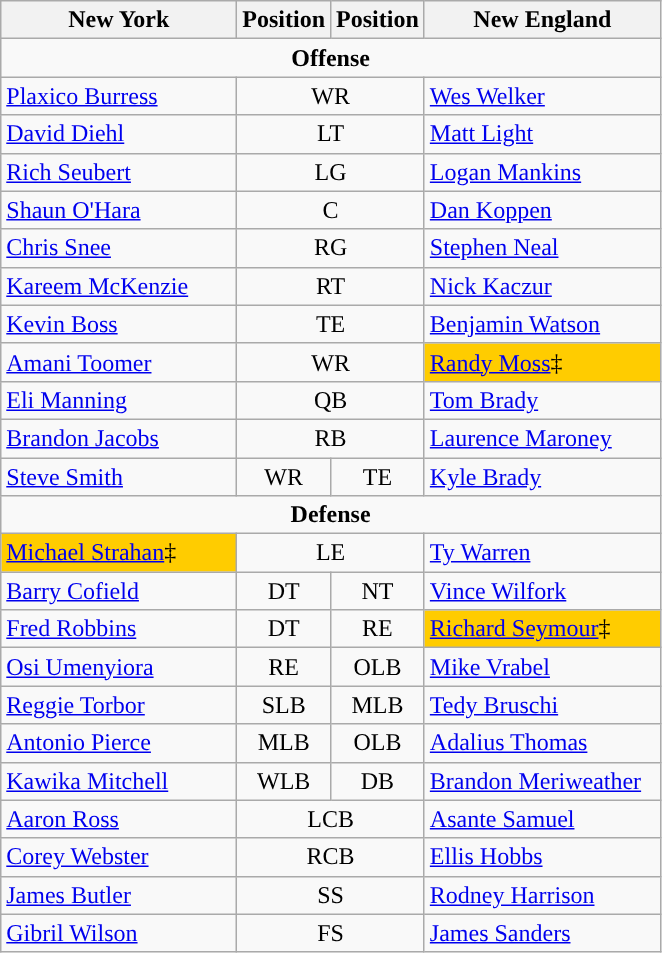<table class="wikitable">
<tr>
<th style="width:150px;">New York</th>
<th>Position</th>
<th>Position</th>
<th style="width:150px;">New England</th>
</tr>
<tr>
<td colspan="4" style="text-align:center;"><strong>Offense</strong></td>
</tr>
<tr>
<td><a href='#'>Plaxico Burress</a></td>
<td colspan=2 style="text-align:center;">WR</td>
<td><a href='#'>Wes Welker</a></td>
</tr>
<tr>
<td><a href='#'>David Diehl</a></td>
<td colspan=2 style="text-align:center;">LT</td>
<td><a href='#'>Matt Light</a></td>
</tr>
<tr>
<td><a href='#'>Rich Seubert</a></td>
<td colspan=2 style="text-align:center;">LG</td>
<td><a href='#'>Logan Mankins</a></td>
</tr>
<tr>
<td><a href='#'>Shaun O'Hara</a></td>
<td colspan=2 style="text-align:center;">C</td>
<td><a href='#'>Dan Koppen</a></td>
</tr>
<tr>
<td><a href='#'>Chris Snee</a></td>
<td colspan=2 style="text-align:center;">RG</td>
<td><a href='#'>Stephen Neal</a></td>
</tr>
<tr>
<td><a href='#'>Kareem McKenzie</a></td>
<td colspan=2 style="text-align:center;">RT</td>
<td><a href='#'>Nick Kaczur</a></td>
</tr>
<tr>
<td><a href='#'>Kevin Boss</a></td>
<td colspan=2 style="text-align:center;">TE</td>
<td><a href='#'>Benjamin Watson</a></td>
</tr>
<tr>
<td><a href='#'>Amani Toomer</a></td>
<td colspan=2 style="text-align:center;">WR</td>
<td bgcolor="#FFCC00"><a href='#'>Randy Moss</a>‡</td>
</tr>
<tr>
<td><a href='#'>Eli Manning</a></td>
<td colspan=2 style="text-align:center;">QB</td>
<td><a href='#'>Tom Brady</a></td>
</tr>
<tr>
<td><a href='#'>Brandon Jacobs</a></td>
<td colspan=2 style="text-align:center;">RB</td>
<td><a href='#'>Laurence Maroney</a></td>
</tr>
<tr>
<td><a href='#'>Steve Smith</a></td>
<td style="text-align:center;">WR</td>
<td style="text-align:center;">TE</td>
<td><a href='#'>Kyle Brady</a></td>
</tr>
<tr>
<td colspan="4" style="text-align:center;"><strong>Defense</strong></td>
</tr>
<tr>
<td bgcolor="#FFCC00"><a href='#'>Michael Strahan</a>‡</td>
<td colspan=2 style="text-align:center;">LE</td>
<td><a href='#'>Ty Warren</a></td>
</tr>
<tr>
<td><a href='#'>Barry Cofield</a></td>
<td style="text-align:center;">DT</td>
<td style="text-align:center;">NT</td>
<td><a href='#'>Vince Wilfork</a></td>
</tr>
<tr>
<td><a href='#'>Fred Robbins</a></td>
<td style="text-align:center;">DT</td>
<td style="text-align:center;">RE</td>
<td bgcolor="#FFCC00"><a href='#'>Richard Seymour</a>‡</td>
</tr>
<tr>
<td><a href='#'>Osi Umenyiora</a></td>
<td style="text-align:center;">RE</td>
<td style="text-align:center;">OLB</td>
<td><a href='#'>Mike Vrabel</a></td>
</tr>
<tr>
<td><a href='#'>Reggie Torbor</a></td>
<td style="text-align:center;">SLB</td>
<td style="text-align:center;">MLB</td>
<td><a href='#'>Tedy Bruschi</a></td>
</tr>
<tr>
<td><a href='#'>Antonio Pierce</a></td>
<td style="text-align:center;">MLB</td>
<td style="text-align:center;">OLB</td>
<td><a href='#'>Adalius Thomas</a></td>
</tr>
<tr>
<td><a href='#'>Kawika Mitchell</a></td>
<td style="text-align:center;">WLB</td>
<td style="text-align:center;">DB</td>
<td><a href='#'>Brandon Meriweather</a></td>
</tr>
<tr>
<td><a href='#'>Aaron Ross</a></td>
<td colspan=2 style="text-align:center;">LCB</td>
<td><a href='#'>Asante Samuel</a></td>
</tr>
<tr>
<td><a href='#'>Corey Webster</a></td>
<td colspan=2 style="text-align:center;">RCB</td>
<td><a href='#'>Ellis Hobbs</a></td>
</tr>
<tr>
<td><a href='#'>James Butler</a></td>
<td colspan=2 style="text-align:center;">SS</td>
<td><a href='#'>Rodney Harrison</a></td>
</tr>
<tr>
<td><a href='#'>Gibril Wilson</a></td>
<td colspan=2 style="text-align:center;">FS</td>
<td><a href='#'>James Sanders</a></td>
</tr>
</table>
